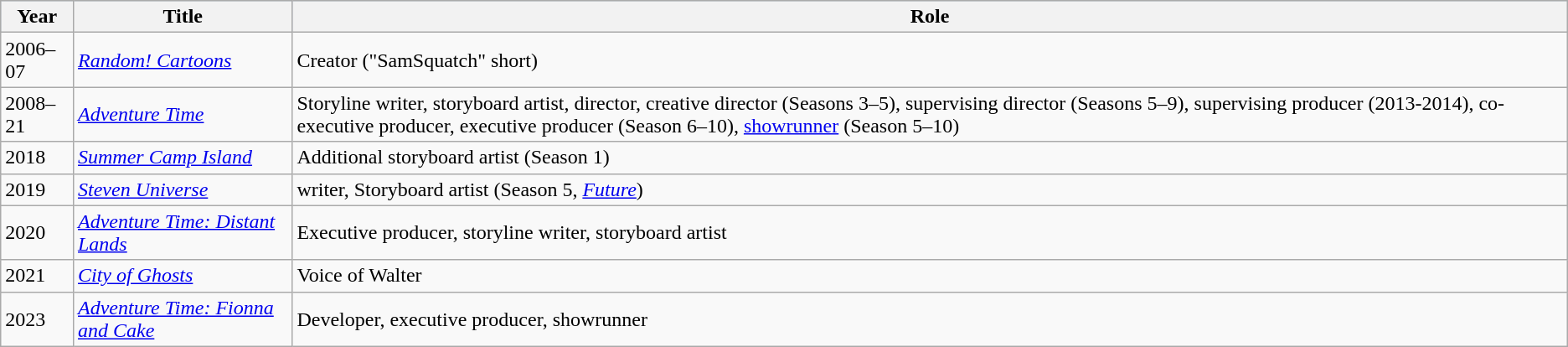<table class="wikitable">
<tr style="background:#b0c4de; text-align:center;">
<th>Year</th>
<th>Title</th>
<th>Role</th>
</tr>
<tr>
<td>2006–07</td>
<td><em><a href='#'>Random! Cartoons</a></em></td>
<td>Creator ("SamSquatch" short)</td>
</tr>
<tr>
<td>2008–21</td>
<td><em><a href='#'>Adventure Time</a></em></td>
<td>Storyline writer, storyboard artist, director, creative director (Seasons 3–5), supervising director (Seasons 5–9), supervising producer (2013-2014), co-executive producer, executive producer (Season 6–10), <a href='#'>showrunner</a> (Season 5–10)</td>
</tr>
<tr>
<td>2018</td>
<td><em><a href='#'>Summer Camp Island</a></em></td>
<td>Additional storyboard artist (Season 1)</td>
</tr>
<tr>
<td>2019</td>
<td><em><a href='#'>Steven Universe</a></em></td>
<td>writer, Storyboard artist (Season 5, <em><a href='#'>Future</a></em>)</td>
</tr>
<tr>
<td>2020</td>
<td><em><a href='#'>Adventure Time: Distant Lands</a></em></td>
<td>Executive producer, storyline writer, storyboard artist</td>
</tr>
<tr>
<td>2021</td>
<td><em><a href='#'>City of Ghosts</a></em></td>
<td>Voice of Walter</td>
</tr>
<tr>
<td>2023</td>
<td><em><a href='#'>Adventure Time: Fionna and Cake</a></em></td>
<td>Developer, executive producer, showrunner</td>
</tr>
</table>
